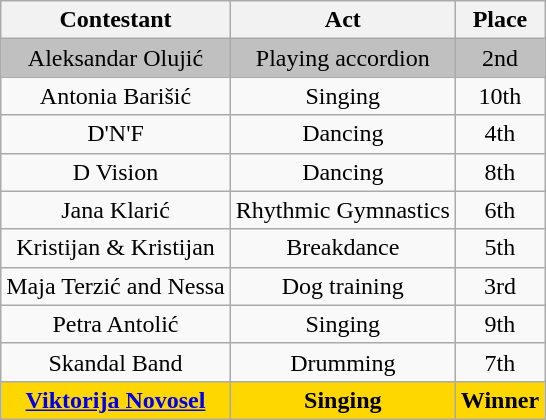<table class="wikitable sortable" style=text-align:center;>
<tr>
<th>Contestant</th>
<th>Act</th>
<th>Place</th>
</tr>
<tr bgcolor="silver">
<td>Aleksandar Olujić</td>
<td>Playing accordion</td>
<td>2nd</td>
</tr>
<tr>
<td>Antonia Barišić</td>
<td>Singing</td>
<td>10th</td>
</tr>
<tr>
<td>D'N'F</td>
<td>Dancing</td>
<td>4th</td>
</tr>
<tr>
<td>D Vision</td>
<td>Dancing</td>
<td>8th</td>
</tr>
<tr>
<td>Jana Klarić</td>
<td>Rhythmic Gymnastics</td>
<td>6th</td>
</tr>
<tr>
<td>Kristijan & Kristijan</td>
<td>Breakdance</td>
<td>5th</td>
</tr>
<tr>
<td>Maja Terzić and Nessa</td>
<td>Dog training</td>
<td>3rd</td>
</tr>
<tr>
<td>Petra Antolić</td>
<td>Singing</td>
<td>9th</td>
</tr>
<tr>
<td>Skandal Band</td>
<td>Drumming</td>
<td>7th</td>
</tr>
<tr bgcolor="gold">
<td><strong><a href='#'>Viktorija Novosel</a></strong></td>
<td><strong>Singing</strong></td>
<td><strong>Winner</strong></td>
</tr>
</table>
